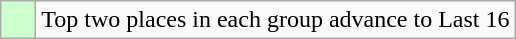<table class="wikitable">
<tr>
<td style="background: #ccffcc;">    </td>
<td>Top two places in each group advance to Last 16</td>
</tr>
</table>
